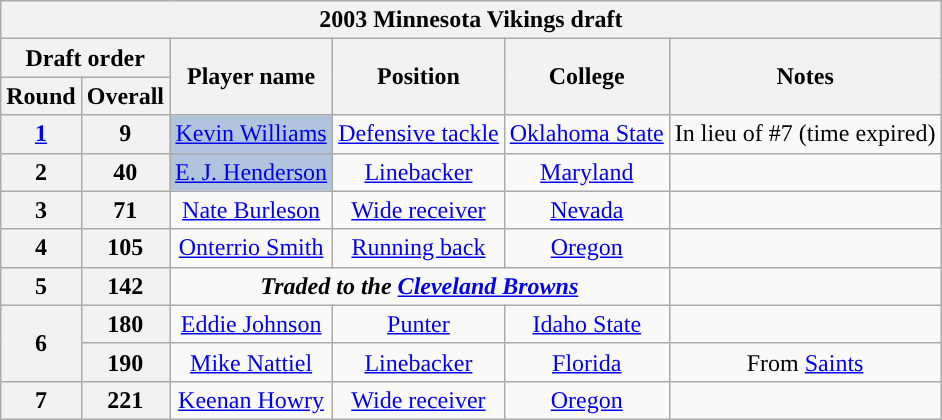<table class="wikitable" style="text-align:center">
<tr>
<th colspan="6">2003 Minnesota Vikings draft</th>
</tr>
<tr>
<th colspan="2">Draft order</th>
<th rowspan="2">Player name</th>
<th rowspan="2">Position</th>
<th rowspan="2">College</th>
<th rowspan="2">Notes</th>
</tr>
<tr>
<th>Round</th>
<th>Overall</th>
</tr>
<tr>
<th><a href='#'>1</a></th>
<th>9</th>
<td bgcolor=lightsteelblue><a href='#'>Kevin Williams</a></td>
<td><a href='#'>Defensive tackle</a></td>
<td><a href='#'>Oklahoma State</a></td>
<td>In lieu of #7 (time expired)</td>
</tr>
<tr>
<th>2</th>
<th>40</th>
<td bgcolor=lightsteelblue><a href='#'>E. J. Henderson</a></td>
<td><a href='#'>Linebacker</a></td>
<td><a href='#'>Maryland</a></td>
<td></td>
</tr>
<tr>
<th>3</th>
<th>71</th>
<td><a href='#'>Nate Burleson</a></td>
<td><a href='#'>Wide receiver</a></td>
<td><a href='#'>Nevada</a></td>
<td></td>
</tr>
<tr>
<th>4</th>
<th>105</th>
<td><a href='#'>Onterrio Smith</a></td>
<td><a href='#'>Running back</a></td>
<td><a href='#'>Oregon</a></td>
<td></td>
</tr>
<tr>
<th>5</th>
<th>142</th>
<td colspan="3"><strong><em>Traded to the <a href='#'>Cleveland Browns</a></em></strong></td>
<td></td>
</tr>
<tr>
<th rowspan="2">6</th>
<th>180</th>
<td><a href='#'>Eddie Johnson</a></td>
<td><a href='#'>Punter</a></td>
<td><a href='#'>Idaho State</a></td>
<td></td>
</tr>
<tr>
<th>190</th>
<td><a href='#'>Mike Nattiel</a></td>
<td><a href='#'>Linebacker</a></td>
<td><a href='#'>Florida</a></td>
<td>From <a href='#'>Saints</a></td>
</tr>
<tr>
<th>7</th>
<th>221</th>
<td><a href='#'>Keenan Howry</a></td>
<td><a href='#'>Wide receiver</a></td>
<td><a href='#'>Oregon</a></td>
<td></td>
</tr>
</table>
